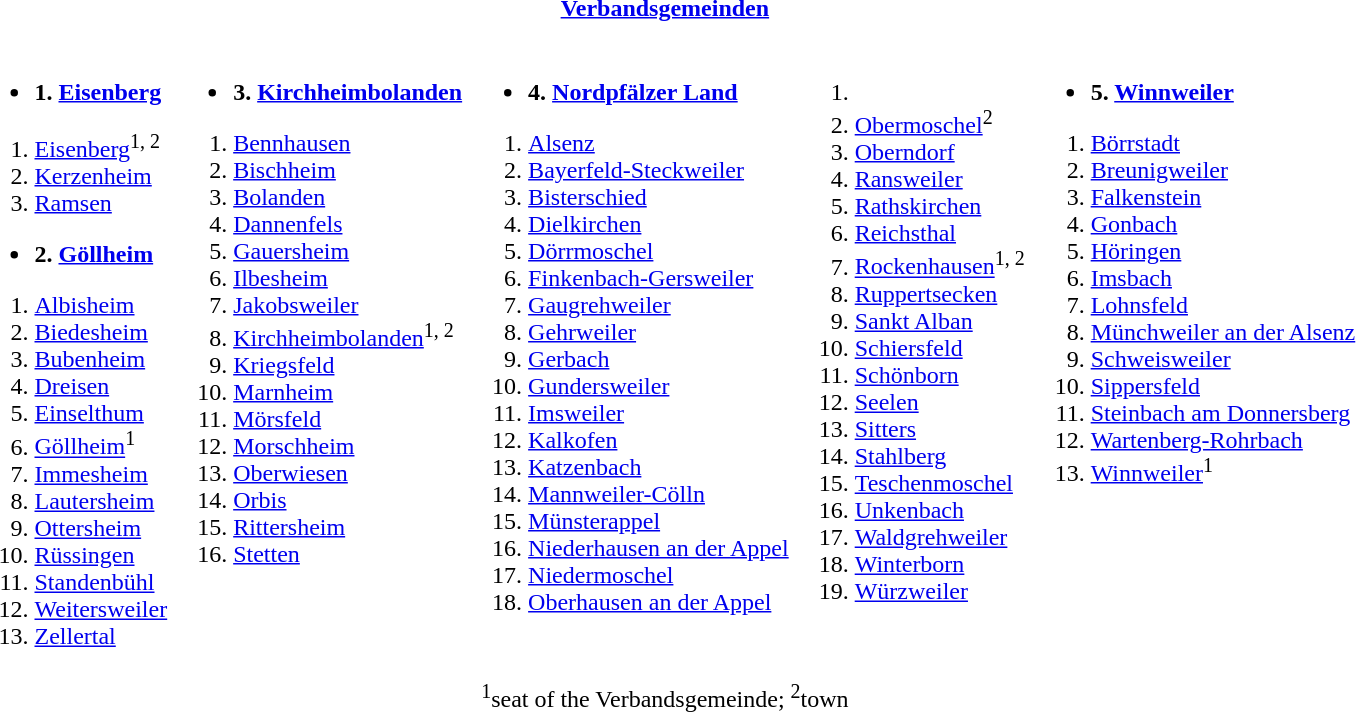<table>
<tr>
<th colspan=5><a href='#'>Verbandsgemeinden</a></th>
</tr>
<tr valign=top>
<td><br><ul><li><strong>1. <a href='#'>Eisenberg</a></strong></li></ul><ol><li><a href='#'>Eisenberg</a><sup>1, 2</sup></li><li><a href='#'>Kerzenheim</a></li><li><a href='#'>Ramsen</a></li></ol><ul><li><strong>2. <a href='#'>Göllheim</a></strong></li></ul><ol><li><a href='#'>Albisheim</a></li><li><a href='#'>Biedesheim</a></li><li><a href='#'>Bubenheim</a></li><li><a href='#'>Dreisen</a></li><li><a href='#'>Einselthum</a></li><li><a href='#'>Göllheim</a><sup>1</sup></li><li><a href='#'>Immesheim</a></li><li><a href='#'>Lautersheim</a></li><li><a href='#'>Ottersheim</a></li><li><a href='#'>Rüssingen</a></li><li><a href='#'>Standenbühl</a></li><li><a href='#'>Weitersweiler</a></li><li><a href='#'>Zellertal</a></li></ol></td>
<td><br><ul><li><strong>3. <a href='#'>Kirchheimbolanden</a></strong></li></ul><ol><li><a href='#'>Bennhausen</a></li><li><a href='#'>Bischheim</a></li><li><a href='#'>Bolanden</a></li><li><a href='#'>Dannenfels</a></li><li><a href='#'>Gauersheim</a></li><li><a href='#'>Ilbesheim</a></li><li><a href='#'>Jakobsweiler</a></li><li><a href='#'>Kirchheimbolanden</a><sup>1, 2</sup></li><li><a href='#'>Kriegsfeld</a></li><li><a href='#'>Marnheim</a></li><li><a href='#'>Mörsfeld</a></li><li><a href='#'>Morschheim</a></li><li><a href='#'>Oberwiesen</a></li><li><a href='#'>Orbis</a></li><li><a href='#'>Rittersheim</a></li><li><a href='#'>Stetten</a></li></ol></td>
<td><br><ul><li><strong>4. <a href='#'>Nordpfälzer Land</a></strong></li></ul><ol><li><a href='#'>Alsenz</a></li><li><a href='#'>Bayerfeld-Steckweiler</a></li><li><a href='#'>Bisterschied</a></li><li><a href='#'>Dielkirchen</a></li><li><a href='#'>Dörrmoschel</a></li><li><a href='#'>Finkenbach-Gersweiler</a></li><li><a href='#'>Gaugrehweiler</a></li><li><a href='#'>Gehrweiler</a></li><li><a href='#'>Gerbach</a></li><li><a href='#'>Gundersweiler</a></li><li><a href='#'>Imsweiler</a></li><li><a href='#'>Kalkofen</a></li><li><a href='#'>Katzenbach</a></li><li><a href='#'>Mannweiler-Cölln</a></li><li><a href='#'>Münsterappel</a></li><li><a href='#'>Niederhausen an der Appel</a></li><li><a href='#'>Niedermoschel</a></li><li><a href='#'>Oberhausen an der Appel</a></li></ol></td>
<td><br><ol><li><li><a href='#'>Obermoschel</a><sup>2</sup></li><li><a href='#'>Oberndorf</a></li><li><a href='#'>Ransweiler</a></li><li><a href='#'>Rathskirchen</a></li><li><a href='#'>Reichsthal</a></li><li><a href='#'>Rockenhausen</a><sup>1, 2</sup></li><li><a href='#'>Ruppertsecken</a></li><li><a href='#'>Sankt Alban</a></li><li><a href='#'>Schiersfeld</a></li><li><a href='#'>Schönborn</a></li><li><a href='#'>Seelen</a></li><li><a href='#'>Sitters</a></li><li><a href='#'>Stahlberg</a></li><li><a href='#'>Teschenmoschel</a></li><li><a href='#'>Unkenbach</a></li><li><a href='#'>Waldgrehweiler</a></li><li><a href='#'>Winterborn</a></li><li><a href='#'>Würzweiler</a></li></ol></td>
<td><br><ul><li><strong>5. <a href='#'>Winnweiler</a></strong></li></ul><ol><li><a href='#'>Börrstadt</a></li><li><a href='#'>Breunigweiler</a></li><li><a href='#'>Falkenstein</a></li><li><a href='#'>Gonbach</a></li><li><a href='#'>Höringen</a></li><li><a href='#'>Imsbach</a></li><li><a href='#'>Lohnsfeld</a></li><li><a href='#'>Münchweiler an der Alsenz</a></li><li><a href='#'>Schweisweiler</a></li><li><a href='#'>Sippersfeld</a></li><li><a href='#'>Steinbach am Donnersberg</a></li><li><a href='#'>Wartenberg-Rohrbach</a></li><li><a href='#'>Winnweiler</a><sup>1</sup></li></ol></td>
</tr>
<tr>
<td colspan=5 align=center><sup>1</sup>seat of the Verbandsgemeinde; <sup>2</sup>town</td>
</tr>
</table>
